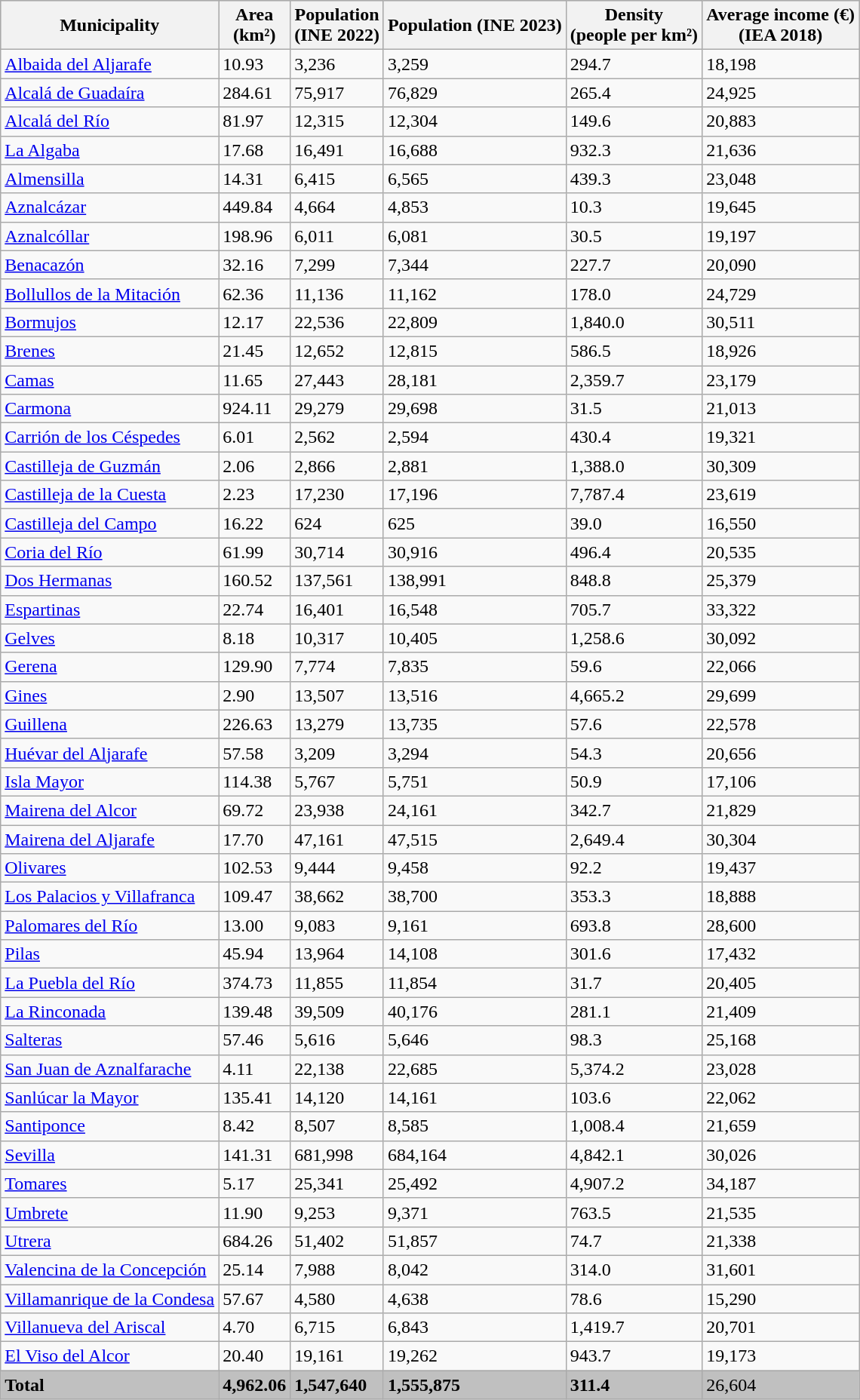<table class="wikitable sortable col1izq col2der col3der col4der col5der" border="1">
<tr bgcolor=silver>
<th style="text-align:center;"><strong>Municipality</strong></th>
<th style="text-align:center;"><strong>Area</strong><br>(km²)</th>
<th style="text-align:center;"><strong>Population</strong><br>(INE 2022)</th>
<th><strong>Population</strong> (INE 2023)</th>
<th style="text-align:center;"><strong>Density</strong><br>(people per km²)</th>
<th style="text-align:center;"><strong>Average income (€)</strong><br>(IEA 2018)</th>
</tr>
<tr>
<td><a href='#'>Albaida del Aljarafe</a></td>
<td>10.93</td>
<td>3,236</td>
<td>3,259</td>
<td>294.7</td>
<td>18,198</td>
</tr>
<tr>
<td><a href='#'>Alcalá de Guadaíra</a></td>
<td>284.61</td>
<td>75,917</td>
<td>76,829</td>
<td>265.4</td>
<td>24,925</td>
</tr>
<tr>
<td><a href='#'>Alcalá del Río</a></td>
<td>81.97</td>
<td>12,315</td>
<td>12,304</td>
<td>149.6</td>
<td>20,883</td>
</tr>
<tr>
<td><a href='#'>La Algaba</a></td>
<td>17.68</td>
<td>16,491</td>
<td>16,688</td>
<td>932.3</td>
<td>21,636</td>
</tr>
<tr>
<td><a href='#'>Almensilla</a></td>
<td>14.31</td>
<td>6,415</td>
<td>6,565</td>
<td>439.3</td>
<td>23,048</td>
</tr>
<tr>
<td><a href='#'>Aznalcázar</a></td>
<td>449.84</td>
<td>4,664</td>
<td>4,853</td>
<td>10.3</td>
<td>19,645</td>
</tr>
<tr>
<td><a href='#'>Aznalcóllar</a></td>
<td>198.96</td>
<td>6,011</td>
<td>6,081</td>
<td>30.5</td>
<td>19,197</td>
</tr>
<tr>
<td><a href='#'>Benacazón</a></td>
<td>32.16</td>
<td>7,299</td>
<td>7,344</td>
<td>227.7</td>
<td>20,090</td>
</tr>
<tr>
<td><a href='#'>Bollullos de la Mitación</a></td>
<td>62.36</td>
<td>11,136</td>
<td>11,162</td>
<td>178.0</td>
<td>24,729</td>
</tr>
<tr>
<td><a href='#'>Bormujos</a></td>
<td>12.17</td>
<td>22,536</td>
<td>22,809</td>
<td>1,840.0</td>
<td>30,511</td>
</tr>
<tr>
<td><a href='#'>Brenes</a></td>
<td>21.45</td>
<td>12,652</td>
<td>12,815</td>
<td>586.5</td>
<td>18,926</td>
</tr>
<tr>
<td><a href='#'>Camas</a></td>
<td>11.65</td>
<td>27,443</td>
<td>28,181</td>
<td>2,359.7</td>
<td>23,179</td>
</tr>
<tr>
<td><a href='#'>Carmona</a></td>
<td>924.11</td>
<td>29,279</td>
<td>29,698</td>
<td>31.5</td>
<td>21,013</td>
</tr>
<tr>
<td><a href='#'>Carrión de los Céspedes</a></td>
<td>6.01</td>
<td>2,562</td>
<td>2,594</td>
<td>430.4</td>
<td>19,321</td>
</tr>
<tr>
<td><a href='#'>Castilleja de Guzmán</a></td>
<td>2.06</td>
<td>2,866</td>
<td>2,881</td>
<td>1,388.0</td>
<td>30,309</td>
</tr>
<tr>
<td><a href='#'>Castilleja de la Cuesta</a></td>
<td>2.23</td>
<td>17,230</td>
<td>17,196</td>
<td>7,787.4</td>
<td>23,619</td>
</tr>
<tr>
<td><a href='#'>Castilleja del Campo</a></td>
<td>16.22</td>
<td>624</td>
<td>625</td>
<td>39.0</td>
<td>16,550</td>
</tr>
<tr>
<td><a href='#'>Coria del Río</a></td>
<td>61.99</td>
<td>30,714</td>
<td>30,916</td>
<td>496.4</td>
<td>20,535</td>
</tr>
<tr>
<td><a href='#'>Dos Hermanas</a></td>
<td>160.52</td>
<td>137,561</td>
<td>138,991</td>
<td>848.8</td>
<td>25,379</td>
</tr>
<tr>
<td><a href='#'>Espartinas</a></td>
<td>22.74</td>
<td>16,401</td>
<td>16,548</td>
<td>705.7</td>
<td>33,322</td>
</tr>
<tr>
<td><a href='#'>Gelves</a></td>
<td>8.18</td>
<td>10,317</td>
<td>10,405</td>
<td>1,258.6</td>
<td>30,092</td>
</tr>
<tr>
<td><a href='#'>Gerena</a></td>
<td>129.90</td>
<td>7,774</td>
<td>7,835</td>
<td>59.6</td>
<td>22,066</td>
</tr>
<tr>
<td><a href='#'>Gines</a></td>
<td>2.90</td>
<td>13,507</td>
<td>13,516</td>
<td>4,665.2</td>
<td>29,699</td>
</tr>
<tr>
<td><a href='#'>Guillena</a></td>
<td>226.63</td>
<td>13,279</td>
<td>13,735</td>
<td>57.6</td>
<td>22,578</td>
</tr>
<tr>
<td><a href='#'>Huévar del Aljarafe</a></td>
<td>57.58</td>
<td>3,209</td>
<td>3,294</td>
<td>54.3</td>
<td>20,656</td>
</tr>
<tr>
<td><a href='#'>Isla Mayor</a></td>
<td>114.38</td>
<td>5,767</td>
<td>5,751</td>
<td>50.9</td>
<td>17,106</td>
</tr>
<tr>
<td><a href='#'>Mairena del Alcor</a></td>
<td>69.72</td>
<td>23,938</td>
<td>24,161</td>
<td>342.7</td>
<td>21,829</td>
</tr>
<tr>
<td><a href='#'>Mairena del Aljarafe</a></td>
<td>17.70</td>
<td>47,161</td>
<td>47,515</td>
<td>2,649.4</td>
<td>30,304</td>
</tr>
<tr>
<td><a href='#'>Olivares</a></td>
<td>102.53</td>
<td>9,444</td>
<td>9,458</td>
<td>92.2</td>
<td>19,437</td>
</tr>
<tr>
<td><a href='#'>Los Palacios y Villafranca</a></td>
<td>109.47</td>
<td>38,662</td>
<td>38,700</td>
<td>353.3</td>
<td>18,888</td>
</tr>
<tr>
<td><a href='#'>Palomares del Río</a></td>
<td>13.00</td>
<td>9,083</td>
<td>9,161</td>
<td>693.8</td>
<td>28,600</td>
</tr>
<tr>
<td><a href='#'>Pilas</a></td>
<td>45.94</td>
<td>13,964</td>
<td>14,108</td>
<td>301.6</td>
<td>17,432</td>
</tr>
<tr>
<td><a href='#'>La Puebla del Río</a></td>
<td>374.73</td>
<td>11,855</td>
<td>11,854</td>
<td>31.7</td>
<td>20,405</td>
</tr>
<tr>
<td><a href='#'>La Rinconada</a></td>
<td>139.48</td>
<td>39,509</td>
<td>40,176</td>
<td>281.1</td>
<td>21,409</td>
</tr>
<tr>
<td><a href='#'>Salteras</a></td>
<td>57.46</td>
<td>5,616</td>
<td>5,646</td>
<td>98.3</td>
<td>25,168</td>
</tr>
<tr>
<td><a href='#'>San Juan de Aznalfarache</a></td>
<td>4.11</td>
<td>22,138</td>
<td>22,685</td>
<td>5,374.2</td>
<td>23,028</td>
</tr>
<tr>
<td><a href='#'>Sanlúcar la Mayor</a></td>
<td>135.41</td>
<td>14,120</td>
<td>14,161</td>
<td>103.6</td>
<td>22,062</td>
</tr>
<tr>
<td><a href='#'>Santiponce</a></td>
<td>8.42</td>
<td>8,507</td>
<td>8,585</td>
<td>1,008.4</td>
<td>21,659</td>
</tr>
<tr>
<td><a href='#'>Sevilla</a></td>
<td>141.31</td>
<td>681,998</td>
<td>684,164</td>
<td>4,842.1</td>
<td>30,026</td>
</tr>
<tr>
<td><a href='#'>Tomares</a></td>
<td>5.17</td>
<td>25,341</td>
<td>25,492</td>
<td>4,907.2</td>
<td>34,187</td>
</tr>
<tr>
<td><a href='#'>Umbrete</a></td>
<td>11.90</td>
<td>9,253</td>
<td>9,371</td>
<td>763.5</td>
<td>21,535</td>
</tr>
<tr>
<td><a href='#'>Utrera</a></td>
<td>684.26</td>
<td>51,402</td>
<td>51,857</td>
<td>74.7</td>
<td>21,338</td>
</tr>
<tr>
<td><a href='#'>Valencina de la Concepción</a></td>
<td>25.14</td>
<td>7,988</td>
<td>8,042</td>
<td>314.0</td>
<td>31,601</td>
</tr>
<tr>
<td><a href='#'>Villamanrique de la Condesa</a></td>
<td>57.67</td>
<td>4,580</td>
<td>4,638</td>
<td>78.6</td>
<td>15,290</td>
</tr>
<tr>
<td><a href='#'>Villanueva del Ariscal</a></td>
<td>4.70</td>
<td>6,715</td>
<td>6,843</td>
<td>1,419.7</td>
<td>20,701</td>
</tr>
<tr>
<td><a href='#'>El Viso del Alcor</a></td>
<td>20.40</td>
<td>19,161</td>
<td>19,262</td>
<td>943.7</td>
<td>19,173</td>
</tr>
<tr bgcolor=silver>
<td><strong>Total</strong></td>
<td><strong>4,962.06</strong></td>
<td><strong>1,547,640</strong></td>
<td><strong>1,555,875</strong></td>
<td><strong>311.4</strong></td>
<td>26,604</td>
</tr>
</table>
